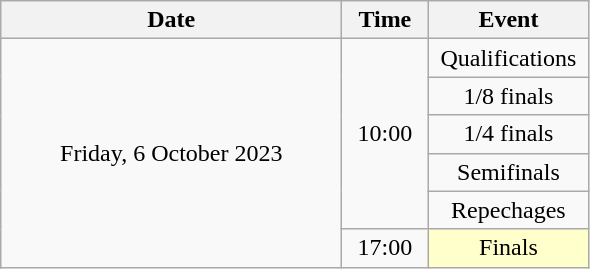<table class = "wikitable" style="text-align:center;">
<tr>
<th width=220>Date</th>
<th width=50>Time</th>
<th width=100>Event</th>
</tr>
<tr>
<td rowspan=6>Friday, 6 October 2023</td>
<td rowspan=5>10:00</td>
<td>Qualifications</td>
</tr>
<tr>
<td>1/8 finals</td>
</tr>
<tr>
<td>1/4 finals</td>
</tr>
<tr>
<td>Semifinals</td>
</tr>
<tr>
<td>Repechages</td>
</tr>
<tr>
<td>17:00</td>
<td bgcolor=ffffcc>Finals</td>
</tr>
</table>
